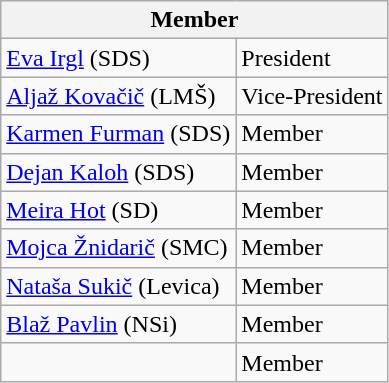<table class="wikitable">
<tr>
<th colspan="2">Member</th>
</tr>
<tr>
<td><a href='#'>Eva Irgl</a> (SDS)</td>
<td>President</td>
</tr>
<tr>
<td><a href='#'>Aljaž Kovačič</a> (LMŠ)</td>
<td>Vice-President</td>
</tr>
<tr>
<td><a href='#'>Karmen Furman</a> (SDS)</td>
<td>Member</td>
</tr>
<tr>
<td><a href='#'>Dejan Kaloh</a> (SDS)</td>
<td>Member</td>
</tr>
<tr>
<td><a href='#'>Meira Hot</a> (SD)</td>
<td>Member</td>
</tr>
<tr>
<td><a href='#'>Mojca Žnidarič</a> (SMC)</td>
<td>Member</td>
</tr>
<tr>
<td><a href='#'>Nataša Sukič</a> (Levica)</td>
<td>Member</td>
</tr>
<tr>
<td><a href='#'>Blaž Pavlin</a> (NSi)</td>
<td>Member</td>
</tr>
<tr>
<td></td>
<td>Member</td>
</tr>
</table>
